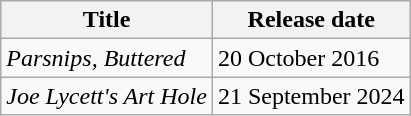<table class="wikitable">
<tr>
<th>Title</th>
<th>Release date</th>
</tr>
<tr>
<td><em> Parsnips, Buttered </em></td>
<td>20 October 2016</td>
</tr>
<tr>
<td><em> Joe Lycett's Art Hole </em></td>
<td>21 September 2024</td>
</tr>
</table>
